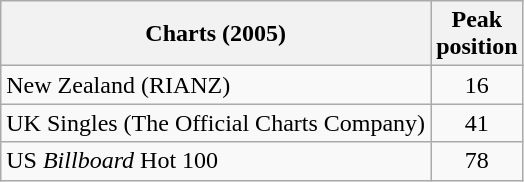<table class="wikitable">
<tr>
<th>Charts (2005)</th>
<th>Peak<br>position</th>
</tr>
<tr>
<td>New Zealand (RIANZ)</td>
<td style="text-align:center;">16</td>
</tr>
<tr>
<td>UK Singles (The Official Charts Company)</td>
<td style="text-align:center;">41</td>
</tr>
<tr>
<td>US <em>Billboard</em> Hot 100</td>
<td style="text-align:center;">78</td>
</tr>
</table>
